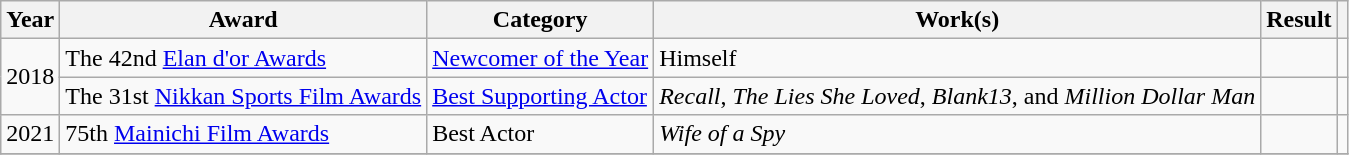<table class="wikitable sortable">
<tr>
<th>Year</th>
<th>Award</th>
<th>Category</th>
<th>Work(s)</th>
<th>Result</th>
<th class="unsortable"></th>
</tr>
<tr>
<td rowspan="2">2018</td>
<td>The 42nd <a href='#'>Elan d'or Awards</a></td>
<td><a href='#'>Newcomer of the Year</a></td>
<td>Himself</td>
<td></td>
<td></td>
</tr>
<tr>
<td>The 31st <a href='#'>Nikkan Sports Film Awards</a></td>
<td><a href='#'>Best Supporting Actor</a></td>
<td><em>Recall</em>, <em>The Lies She Loved</em>, <em>Blank13</em>, and <em>Million Dollar Man</em></td>
<td></td>
<td></td>
</tr>
<tr>
<td>2021</td>
<td>75th <a href='#'>Mainichi Film Awards</a></td>
<td>Best Actor</td>
<td><em>Wife of a Spy</em></td>
<td></td>
<td></td>
</tr>
<tr>
</tr>
</table>
